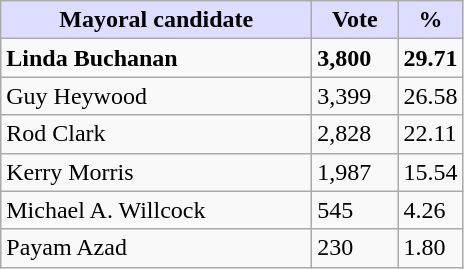<table class="wikitable">
<tr>
<th style="background:#ddf;" width="200px">Mayoral candidate</th>
<th style="background:#ddf;" width="50px">Vote</th>
<th style="background:#ddf;" width="30px">%</th>
</tr>
<tr>
<td><strong>Linda Buchanan</strong></td>
<td><strong>3,800</strong></td>
<td><strong>29.71</strong></td>
</tr>
<tr>
<td>Guy Heywood</td>
<td>3,399</td>
<td>26.58</td>
</tr>
<tr>
<td>Rod Clark</td>
<td>2,828</td>
<td>22.11</td>
</tr>
<tr>
<td>Kerry Morris</td>
<td>1,987</td>
<td>15.54</td>
</tr>
<tr>
<td>Michael A. Willcock</td>
<td>545</td>
<td>4.26</td>
</tr>
<tr>
<td>Payam Azad</td>
<td>230</td>
<td>1.80</td>
</tr>
</table>
